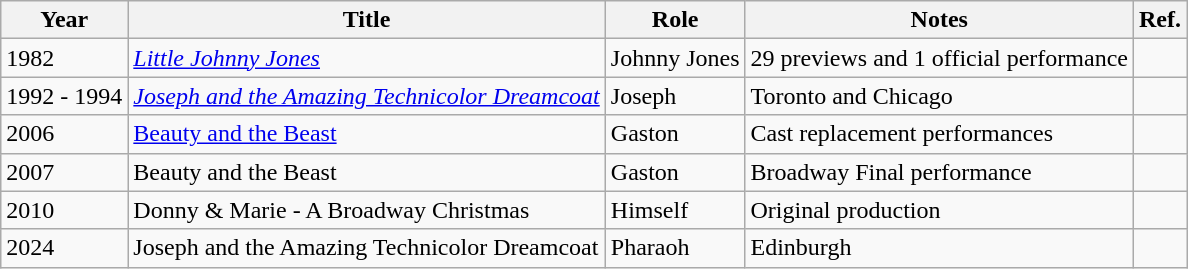<table class="wikitable sortable">
<tr>
<th>Year</th>
<th>Title</th>
<th>Role</th>
<th>Notes</th>
<th>Ref.</th>
</tr>
<tr>
<td>1982</td>
<td><em><a href='#'>Little Johnny Jones</a></em></td>
<td>Johnny Jones</td>
<td>29 previews and 1 official performance</td>
<td></td>
</tr>
<tr>
<td>1992 - 1994</td>
<td><em><a href='#'>Joseph and the Amazing Technicolor Dreamcoat</a></td>
<td>Joseph</td>
<td>Toronto and Chicago</td>
<td></td>
</tr>
<tr>
<td>2006</td>
<td></em><a href='#'>Beauty and the Beast</a><em></td>
<td>Gaston</td>
<td>Cast replacement performances</td>
<td></td>
</tr>
<tr>
<td>2007</td>
<td></em>Beauty and the Beast<em></td>
<td>Gaston</td>
<td>Broadway Final performance</td>
<td></td>
</tr>
<tr>
<td>2010</td>
<td></em>Donny & Marie - A Broadway Christmas<em></td>
<td>Himself</td>
<td>Original production</td>
<td></td>
</tr>
<tr>
<td>2024</td>
<td>Joseph and the Amazing Technicolor Dreamcoat</td>
<td>Pharaoh</td>
<td>Edinburgh</td>
<td></td>
</tr>
</table>
